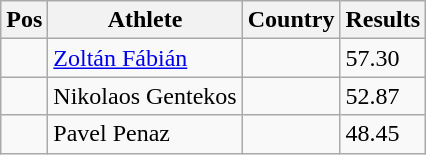<table class="wikitable">
<tr>
<th>Pos</th>
<th>Athlete</th>
<th>Country</th>
<th>Results</th>
</tr>
<tr>
<td align="center"></td>
<td><a href='#'>Zoltán Fábián</a></td>
<td></td>
<td>57.30</td>
</tr>
<tr>
<td align="center"></td>
<td>Nikolaos Gentekos</td>
<td></td>
<td>52.87</td>
</tr>
<tr>
<td align="center"></td>
<td>Pavel Penaz</td>
<td></td>
<td>48.45</td>
</tr>
</table>
